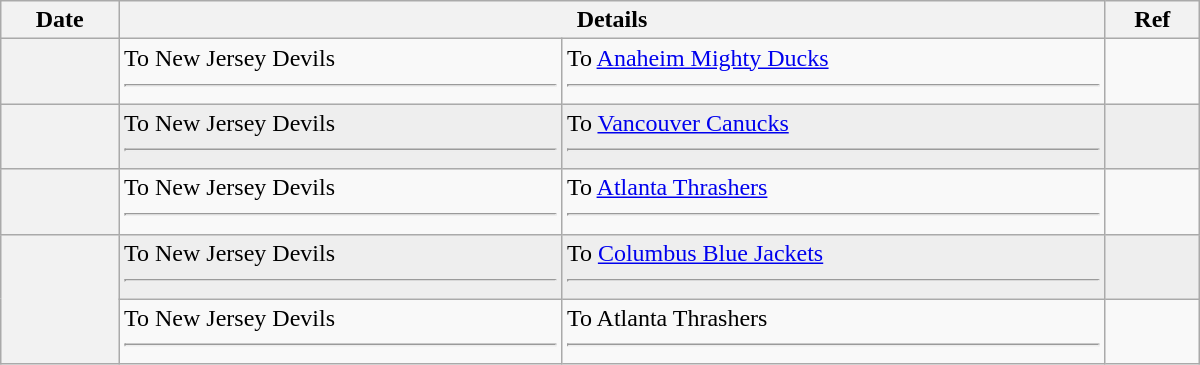<table class="wikitable plainrowheaders" style="width: 50em;">
<tr>
<th scope="col">Date</th>
<th scope="col" colspan="2">Details</th>
<th scope="col">Ref</th>
</tr>
<tr>
<th scope="row"></th>
<td valign="top">To New Jersey Devils <hr></td>
<td valign="top">To <a href='#'>Anaheim Mighty Ducks</a> <hr></td>
<td></td>
</tr>
<tr bgcolor="#eeeeee">
<th scope="row"></th>
<td valign="top">To New Jersey Devils <hr></td>
<td valign="top">To <a href='#'>Vancouver Canucks</a> <hr></td>
<td></td>
</tr>
<tr>
<th scope="row"></th>
<td valign="top">To New Jersey Devils <hr></td>
<td valign="top">To <a href='#'>Atlanta Thrashers</a> <hr></td>
<td></td>
</tr>
<tr bgcolor="#eeeeee">
<th scope="row" rowspan=2></th>
<td valign="top">To New Jersey Devils <hr></td>
<td valign="top">To <a href='#'>Columbus Blue Jackets</a> <hr></td>
<td></td>
</tr>
<tr>
<td valign="top">To New Jersey Devils <hr></td>
<td valign="top">To Atlanta Thrashers <hr></td>
<td></td>
</tr>
</table>
